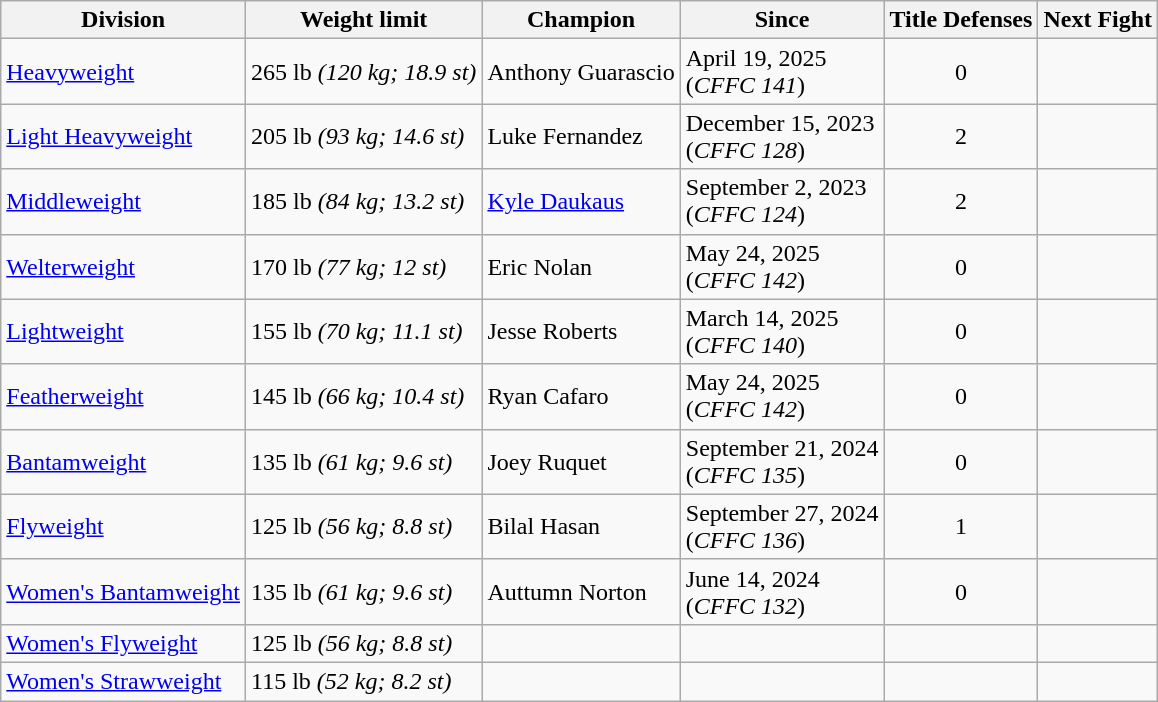<table class="wikitable">
<tr>
<th>Division</th>
<th>Weight limit</th>
<th>Champion</th>
<th>Since</th>
<th>Title Defenses</th>
<th>Next Fight</th>
</tr>
<tr>
<td><a href='#'>Heavyweight</a></td>
<td>265 lb <em>(120 kg; 18.9 st)</em></td>
<td> Anthony Guarascio</td>
<td>April 19, 2025<br>(<em>CFFC 141</em>)</td>
<td style="text-align:center;">0</td>
<td></td>
</tr>
<tr>
<td><a href='#'>Light Heavyweight</a></td>
<td>205 lb <em>(93 kg; 14.6 st)</em></td>
<td> Luke Fernandez</td>
<td>December 15, 2023<br>(<em>CFFC 128</em>)</td>
<td style="text-align:center;">2</td>
<td></td>
</tr>
<tr>
<td><a href='#'>Middleweight</a></td>
<td>185 lb <em>(84 kg; 13.2 st)</em></td>
<td> <a href='#'>Kyle Daukaus</a></td>
<td>September 2, 2023<br>(<em>CFFC 124</em>)</td>
<td style="text-align:center;">2</td>
<td></td>
</tr>
<tr>
<td><a href='#'>Welterweight</a></td>
<td>170 lb <em>(77 kg; 12 st)</em></td>
<td> Eric Nolan</td>
<td>May 24, 2025<br>(<em>CFFC 142</em>)</td>
<td style="text-align:center;">0</td>
<td></td>
</tr>
<tr>
<td><a href='#'>Lightweight</a></td>
<td>155 lb <em>(70 kg; 11.1 st)</em></td>
<td> Jesse Roberts</td>
<td>March 14, 2025<br>(<em>CFFC 140</em>)</td>
<td style="text-align:center;">0</td>
<td></td>
</tr>
<tr>
<td><a href='#'>Featherweight</a></td>
<td>145 lb <em>(66 kg; 10.4 st)</em></td>
<td> Ryan Cafaro</td>
<td>May 24, 2025<br>(<em>CFFC 142</em>)</td>
<td style="text-align:center;">0</td>
<td></td>
</tr>
<tr>
<td><a href='#'>Bantamweight</a></td>
<td>135 lb <em>(61 kg; 9.6 st)</em></td>
<td> Joey Ruquet</td>
<td>September 21, 2024<br>(<em>CFFC 135</em>)</td>
<td style="text-align:center;">0</td>
<td></td>
</tr>
<tr>
<td><a href='#'>Flyweight</a></td>
<td>125 lb <em>(56 kg; 8.8 st)</em></td>
<td> Bilal Hasan</td>
<td>September 27, 2024<br>(<em>CFFC 136</em>)</td>
<td style="text-align:center;">1</td>
<td></td>
</tr>
<tr>
<td><a href='#'>Women's Bantamweight</a></td>
<td>135 lb <em>(61 kg; 9.6 st)</em></td>
<td> Auttumn Norton</td>
<td>June 14, 2024<br>(<em>CFFC 132</em>)</td>
<td style="text-align:center;">0</td>
<td></td>
</tr>
<tr>
<td><a href='#'>Women's Flyweight</a></td>
<td>125 lb <em>(56 kg; 8.8 st)</em></td>
<td></td>
<td></td>
<td></td>
<td></td>
</tr>
<tr>
<td><a href='#'>Women's Strawweight</a></td>
<td>115 lb <em>(52 kg; 8.2 st)</em></td>
<td></td>
<td></td>
<td></td>
<td></td>
</tr>
</table>
